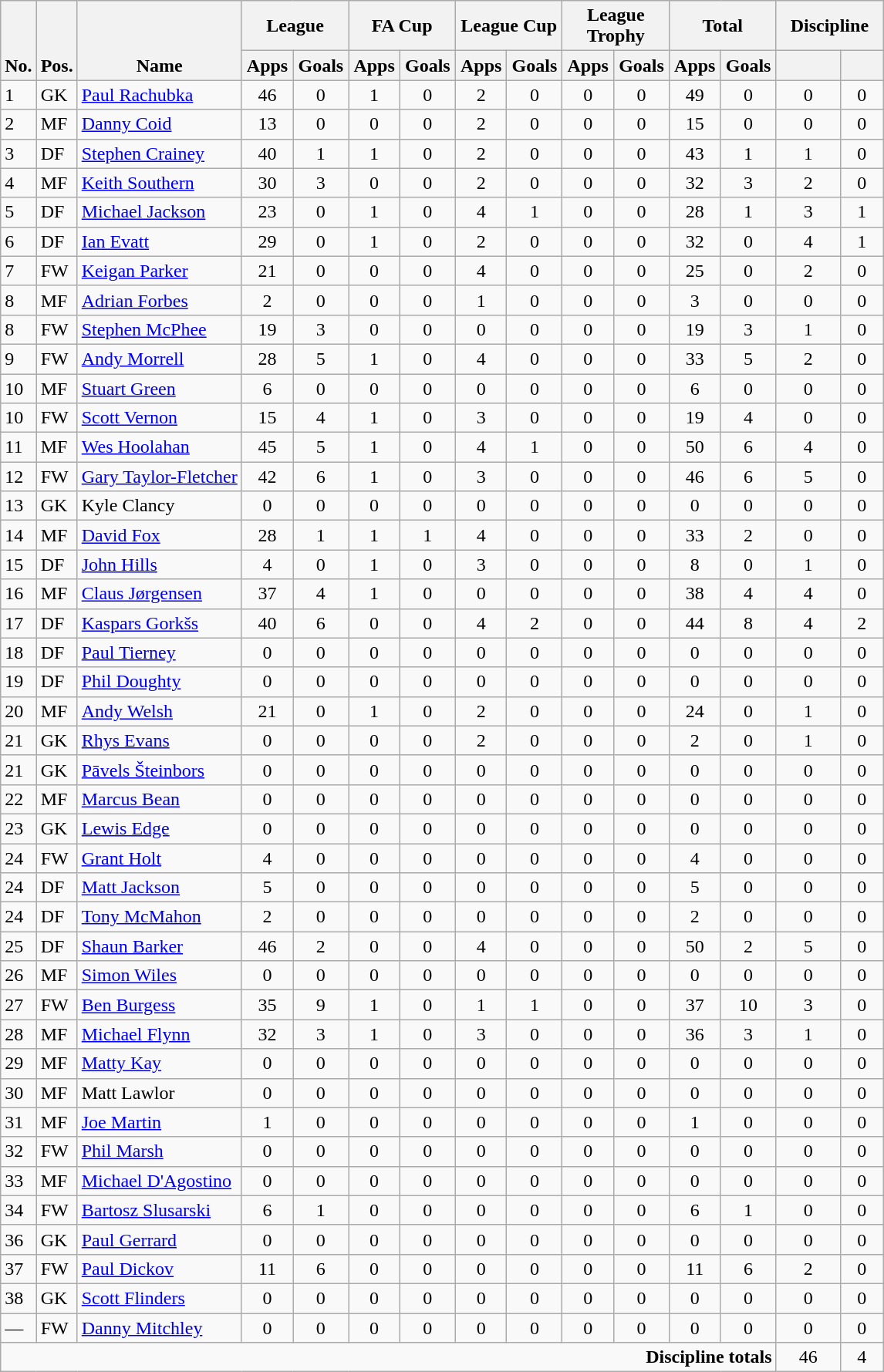<table class="wikitable" style="text-align:center">
<tr>
<th rowspan="2" valign="bottom">No.</th>
<th rowspan="2" valign="bottom">Pos.</th>
<th rowspan="2" valign="bottom">Name</th>
<th colspan="2" width="85">League</th>
<th colspan="2" width="85">FA Cup</th>
<th colspan="2" width="85">League Cup</th>
<th colspan="2" width="85">League Trophy</th>
<th colspan="2" width="85">Total</th>
<th colspan="2" width="85">Discipline</th>
</tr>
<tr>
<th>Apps</th>
<th>Goals</th>
<th>Apps</th>
<th>Goals</th>
<th>Apps</th>
<th>Goals</th>
<th>Apps</th>
<th>Goals</th>
<th>Apps</th>
<th>Goals</th>
<th></th>
<th></th>
</tr>
<tr>
<td align="left">1</td>
<td align="left">GK</td>
<td align="left"> <a href='#'>Paul Rachubka</a></td>
<td>46</td>
<td>0</td>
<td>1</td>
<td>0</td>
<td>2</td>
<td>0</td>
<td>0</td>
<td>0</td>
<td>49</td>
<td>0</td>
<td>0</td>
<td>0</td>
</tr>
<tr>
<td align="left">2</td>
<td align="left">MF</td>
<td align="left"> <a href='#'>Danny Coid</a></td>
<td>13</td>
<td>0</td>
<td>0</td>
<td>0</td>
<td>2</td>
<td>0</td>
<td>0</td>
<td>0</td>
<td>15</td>
<td>0</td>
<td>0</td>
<td>0</td>
</tr>
<tr>
<td align="left">3</td>
<td align="left">DF</td>
<td align="left"> <a href='#'>Stephen Crainey</a></td>
<td>40</td>
<td>1</td>
<td>1</td>
<td>0</td>
<td>2</td>
<td>0</td>
<td>0</td>
<td>0</td>
<td>43</td>
<td>1</td>
<td>1</td>
<td>0</td>
</tr>
<tr>
<td align="left">4</td>
<td align="left">MF</td>
<td align="left"> <a href='#'>Keith Southern</a></td>
<td>30</td>
<td>3</td>
<td>0</td>
<td>0</td>
<td>2</td>
<td>0</td>
<td>0</td>
<td>0</td>
<td>32</td>
<td>3</td>
<td>2</td>
<td>0</td>
</tr>
<tr>
<td align="left">5</td>
<td align="left">DF</td>
<td align="left"> <a href='#'>Michael Jackson</a></td>
<td>23</td>
<td>0</td>
<td>1</td>
<td>0</td>
<td>4</td>
<td>1</td>
<td>0</td>
<td>0</td>
<td>28</td>
<td>1</td>
<td>3</td>
<td>1</td>
</tr>
<tr>
<td align="left">6</td>
<td align="left">DF</td>
<td align="left"> <a href='#'>Ian Evatt</a></td>
<td>29</td>
<td>0</td>
<td>1</td>
<td>0</td>
<td>2</td>
<td>0</td>
<td>0</td>
<td>0</td>
<td>32</td>
<td>0</td>
<td>4</td>
<td>1</td>
</tr>
<tr>
<td align="left">7</td>
<td align="left">FW</td>
<td align="left"> <a href='#'>Keigan Parker</a></td>
<td>21</td>
<td>0</td>
<td>0</td>
<td>0</td>
<td>4</td>
<td>0</td>
<td>0</td>
<td>0</td>
<td>25</td>
<td>0</td>
<td>2</td>
<td>0</td>
</tr>
<tr>
<td align="left">8</td>
<td align="left">MF</td>
<td align="left"> <a href='#'>Adrian Forbes</a></td>
<td>2</td>
<td>0</td>
<td>0</td>
<td>0</td>
<td>1</td>
<td>0</td>
<td>0</td>
<td>0</td>
<td>3</td>
<td>0</td>
<td>0</td>
<td>0</td>
</tr>
<tr>
<td align="left">8</td>
<td align="left">FW</td>
<td align="left"> <a href='#'>Stephen McPhee</a></td>
<td>19</td>
<td>3</td>
<td>0</td>
<td>0</td>
<td>0</td>
<td>0</td>
<td>0</td>
<td>0</td>
<td>19</td>
<td>3</td>
<td>1</td>
<td>0</td>
</tr>
<tr>
<td align="left">9</td>
<td align="left">FW</td>
<td align="left"> <a href='#'>Andy Morrell</a></td>
<td>28</td>
<td>5</td>
<td>1</td>
<td>0</td>
<td>4</td>
<td>0</td>
<td>0</td>
<td>0</td>
<td>33</td>
<td>5</td>
<td>2</td>
<td>0</td>
</tr>
<tr>
<td align="left">10</td>
<td align="left">MF</td>
<td align="left"> <a href='#'>Stuart Green</a></td>
<td>6</td>
<td>0</td>
<td>0</td>
<td>0</td>
<td>0</td>
<td>0</td>
<td>0</td>
<td>0</td>
<td>6</td>
<td>0</td>
<td>0</td>
<td>0</td>
</tr>
<tr>
<td align="left">10</td>
<td align="left">FW</td>
<td align="left"> <a href='#'>Scott Vernon</a></td>
<td>15</td>
<td>4</td>
<td>1</td>
<td>0</td>
<td>3</td>
<td>0</td>
<td>0</td>
<td>0</td>
<td>19</td>
<td>4</td>
<td>0</td>
<td>0</td>
</tr>
<tr>
<td align="left">11</td>
<td align="left">MF</td>
<td align="left"> <a href='#'>Wes Hoolahan</a></td>
<td>45</td>
<td>5</td>
<td>1</td>
<td>0</td>
<td>4</td>
<td>1</td>
<td>0</td>
<td>0</td>
<td>50</td>
<td>6</td>
<td>4</td>
<td>0</td>
</tr>
<tr>
<td align="left">12</td>
<td align="left">FW</td>
<td align="left"> <a href='#'>Gary Taylor-Fletcher</a></td>
<td>42</td>
<td>6</td>
<td>1</td>
<td>0</td>
<td>3</td>
<td>0</td>
<td>0</td>
<td>0</td>
<td>46</td>
<td>6</td>
<td>5</td>
<td>0</td>
</tr>
<tr>
<td align="left">13</td>
<td align="left">GK</td>
<td align="left"> Kyle Clancy</td>
<td>0</td>
<td>0</td>
<td>0</td>
<td>0</td>
<td>0</td>
<td>0</td>
<td>0</td>
<td>0</td>
<td>0</td>
<td>0</td>
<td>0</td>
<td>0</td>
</tr>
<tr>
<td align="left">14</td>
<td align="left">MF</td>
<td align="left"> <a href='#'>David Fox</a></td>
<td>28</td>
<td>1</td>
<td>1</td>
<td>1</td>
<td>4</td>
<td>0</td>
<td>0</td>
<td>0</td>
<td>33</td>
<td>2</td>
<td>0</td>
<td>0</td>
</tr>
<tr>
<td align="left">15</td>
<td align="left">DF</td>
<td align="left"> <a href='#'>John Hills</a></td>
<td>4</td>
<td>0</td>
<td>1</td>
<td>0</td>
<td>3</td>
<td>0</td>
<td>0</td>
<td>0</td>
<td>8</td>
<td>0</td>
<td>1</td>
<td>0</td>
</tr>
<tr>
<td align="left">16</td>
<td align="left">MF</td>
<td align="left"> <a href='#'>Claus Jørgensen</a></td>
<td>37</td>
<td>4</td>
<td>1</td>
<td>0</td>
<td>0</td>
<td>0</td>
<td>0</td>
<td>0</td>
<td>38</td>
<td>4</td>
<td>4</td>
<td>0</td>
</tr>
<tr>
<td align="left">17</td>
<td align="left">DF</td>
<td align="left"> <a href='#'>Kaspars Gorkšs</a></td>
<td>40</td>
<td>6</td>
<td>0</td>
<td>0</td>
<td>4</td>
<td>2</td>
<td>0</td>
<td>0</td>
<td>44</td>
<td>8</td>
<td>4</td>
<td>2</td>
</tr>
<tr>
<td align="left">18</td>
<td align="left">DF</td>
<td align="left"> <a href='#'>Paul Tierney</a></td>
<td>0</td>
<td>0</td>
<td>0</td>
<td>0</td>
<td>0</td>
<td>0</td>
<td>0</td>
<td>0</td>
<td>0</td>
<td>0</td>
<td>0</td>
<td>0</td>
</tr>
<tr>
<td align="left">19</td>
<td align="left">DF</td>
<td align="left"> <a href='#'>Phil Doughty</a></td>
<td>0</td>
<td>0</td>
<td>0</td>
<td>0</td>
<td>0</td>
<td>0</td>
<td>0</td>
<td>0</td>
<td>0</td>
<td>0</td>
<td>0</td>
<td>0</td>
</tr>
<tr>
<td align="left">20</td>
<td align="left">MF</td>
<td align="left"> <a href='#'>Andy Welsh</a></td>
<td>21</td>
<td>0</td>
<td>1</td>
<td>0</td>
<td>2</td>
<td>0</td>
<td>0</td>
<td>0</td>
<td>24</td>
<td>0</td>
<td>1</td>
<td>0</td>
</tr>
<tr>
<td align="left">21</td>
<td align="left">GK</td>
<td align="left"> <a href='#'>Rhys Evans</a></td>
<td>0</td>
<td>0</td>
<td>0</td>
<td>0</td>
<td>2</td>
<td>0</td>
<td>0</td>
<td>0</td>
<td>2</td>
<td>0</td>
<td>1</td>
<td>0</td>
</tr>
<tr>
<td align="left">21</td>
<td align="left">GK</td>
<td align="left"> <a href='#'>Pāvels Šteinbors</a></td>
<td>0</td>
<td>0</td>
<td>0</td>
<td>0</td>
<td>0</td>
<td>0</td>
<td>0</td>
<td>0</td>
<td>0</td>
<td>0</td>
<td>0</td>
<td>0</td>
</tr>
<tr>
<td align="left">22</td>
<td align="left">MF</td>
<td align="left"> <a href='#'>Marcus Bean</a></td>
<td>0</td>
<td>0</td>
<td>0</td>
<td>0</td>
<td>0</td>
<td>0</td>
<td>0</td>
<td>0</td>
<td>0</td>
<td>0</td>
<td>0</td>
<td>0</td>
</tr>
<tr>
<td align="left">23</td>
<td align="left">GK</td>
<td align="left"> <a href='#'>Lewis Edge</a></td>
<td>0</td>
<td>0</td>
<td>0</td>
<td>0</td>
<td>0</td>
<td>0</td>
<td>0</td>
<td>0</td>
<td>0</td>
<td>0</td>
<td>0</td>
<td>0</td>
</tr>
<tr>
<td align="left">24</td>
<td align="left">FW</td>
<td align="left"> <a href='#'>Grant Holt</a></td>
<td>4</td>
<td>0</td>
<td>0</td>
<td>0</td>
<td>0</td>
<td>0</td>
<td>0</td>
<td>0</td>
<td>4</td>
<td>0</td>
<td>0</td>
<td>0</td>
</tr>
<tr>
<td align="left">24</td>
<td align="left">DF</td>
<td align="left"> <a href='#'>Matt Jackson</a></td>
<td>5</td>
<td>0</td>
<td>0</td>
<td>0</td>
<td>0</td>
<td>0</td>
<td>0</td>
<td>0</td>
<td>5</td>
<td>0</td>
<td>0</td>
<td>0</td>
</tr>
<tr>
<td align="left">24</td>
<td align="left">DF</td>
<td align="left"> <a href='#'>Tony McMahon</a></td>
<td>2</td>
<td>0</td>
<td>0</td>
<td>0</td>
<td>0</td>
<td>0</td>
<td>0</td>
<td>0</td>
<td>2</td>
<td>0</td>
<td>0</td>
<td>0</td>
</tr>
<tr>
<td align="left">25</td>
<td align="left">DF</td>
<td align="left"> <a href='#'>Shaun Barker</a></td>
<td>46</td>
<td>2</td>
<td>0</td>
<td>0</td>
<td>4</td>
<td>0</td>
<td>0</td>
<td>0</td>
<td>50</td>
<td>2</td>
<td>5</td>
<td>0</td>
</tr>
<tr>
<td align="left">26</td>
<td align="left">MF</td>
<td align="left"> <a href='#'>Simon Wiles</a></td>
<td>0</td>
<td>0</td>
<td>0</td>
<td>0</td>
<td>0</td>
<td>0</td>
<td>0</td>
<td>0</td>
<td>0</td>
<td>0</td>
<td>0</td>
<td>0</td>
</tr>
<tr>
<td align="left">27</td>
<td align="left">FW</td>
<td align="left"> <a href='#'>Ben Burgess</a></td>
<td>35</td>
<td>9</td>
<td>1</td>
<td>0</td>
<td>1</td>
<td>1</td>
<td>0</td>
<td>0</td>
<td>37</td>
<td>10</td>
<td>3</td>
<td>0</td>
</tr>
<tr>
<td align="left">28</td>
<td align="left">MF</td>
<td align="left"> <a href='#'>Michael Flynn</a></td>
<td>32</td>
<td>3</td>
<td>1</td>
<td>0</td>
<td>3</td>
<td>0</td>
<td>0</td>
<td>0</td>
<td>36</td>
<td>3</td>
<td>1</td>
<td>0</td>
</tr>
<tr>
<td align="left">29</td>
<td align="left">MF</td>
<td align="left"> <a href='#'>Matty Kay</a></td>
<td>0</td>
<td>0</td>
<td>0</td>
<td>0</td>
<td>0</td>
<td>0</td>
<td>0</td>
<td>0</td>
<td>0</td>
<td>0</td>
<td>0</td>
<td>0</td>
</tr>
<tr>
<td align="left">30</td>
<td align="left">MF</td>
<td align="left"> Matt Lawlor</td>
<td>0</td>
<td>0</td>
<td>0</td>
<td>0</td>
<td>0</td>
<td>0</td>
<td>0</td>
<td>0</td>
<td>0</td>
<td>0</td>
<td>0</td>
<td>0</td>
</tr>
<tr>
<td align="left">31</td>
<td align="left">MF</td>
<td align="left"> <a href='#'>Joe Martin</a></td>
<td>1</td>
<td>0</td>
<td>0</td>
<td>0</td>
<td>0</td>
<td>0</td>
<td>0</td>
<td>0</td>
<td>1</td>
<td>0</td>
<td>0</td>
<td>0</td>
</tr>
<tr>
<td align="left">32</td>
<td align="left">FW</td>
<td align="left"> <a href='#'>Phil Marsh</a></td>
<td>0</td>
<td>0</td>
<td>0</td>
<td>0</td>
<td>0</td>
<td>0</td>
<td>0</td>
<td>0</td>
<td>0</td>
<td>0</td>
<td>0</td>
<td>0</td>
</tr>
<tr>
<td align="left">33</td>
<td align="left">MF</td>
<td align="left"> <a href='#'>Michael D'Agostino</a></td>
<td>0</td>
<td>0</td>
<td>0</td>
<td>0</td>
<td>0</td>
<td>0</td>
<td>0</td>
<td>0</td>
<td>0</td>
<td>0</td>
<td>0</td>
<td>0</td>
</tr>
<tr>
<td align="left">34</td>
<td align="left">FW</td>
<td align="left"> <a href='#'>Bartosz Slusarski</a></td>
<td>6</td>
<td>1</td>
<td>0</td>
<td>0</td>
<td>0</td>
<td>0</td>
<td>0</td>
<td>0</td>
<td>6</td>
<td>1</td>
<td>0</td>
<td>0</td>
</tr>
<tr>
<td align="left">36</td>
<td align="left">GK</td>
<td align="left"> <a href='#'>Paul Gerrard</a></td>
<td>0</td>
<td>0</td>
<td>0</td>
<td>0</td>
<td>0</td>
<td>0</td>
<td>0</td>
<td>0</td>
<td>0</td>
<td>0</td>
<td>0</td>
<td>0</td>
</tr>
<tr>
<td align="left">37</td>
<td align="left">FW</td>
<td align="left"> <a href='#'>Paul Dickov</a></td>
<td>11</td>
<td>6</td>
<td>0</td>
<td>0</td>
<td>0</td>
<td>0</td>
<td>0</td>
<td>0</td>
<td>11</td>
<td>6</td>
<td>2</td>
<td>0</td>
</tr>
<tr>
<td align="left">38</td>
<td align="left">GK</td>
<td align="left"> <a href='#'>Scott Flinders</a></td>
<td>0</td>
<td>0</td>
<td>0</td>
<td>0</td>
<td>0</td>
<td>0</td>
<td>0</td>
<td>0</td>
<td>0</td>
<td>0</td>
<td>0</td>
<td>0</td>
</tr>
<tr>
<td align="left">—</td>
<td align="left">FW</td>
<td align="left"> <a href='#'>Danny Mitchley</a></td>
<td>0</td>
<td>0</td>
<td>0</td>
<td>0</td>
<td>0</td>
<td>0</td>
<td>0</td>
<td>0</td>
<td>0</td>
<td>0</td>
<td>0</td>
<td>0</td>
</tr>
<tr>
<td colspan="13" align="right"><strong>Discipline totals</strong></td>
<td> 46</td>
<td> 4</td>
</tr>
</table>
